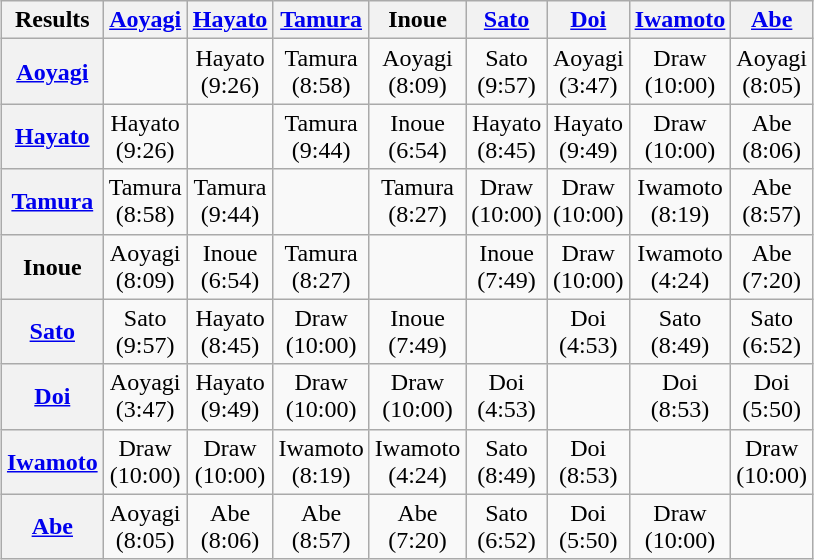<table class="wikitable" style="margin: 1em auto 1em auto;text-align:center">
<tr>
<th>Results</th>
<th><a href='#'>Aoyagi</a></th>
<th><a href='#'>Hayato</a></th>
<th><a href='#'>Tamura</a></th>
<th>Inoue</th>
<th><a href='#'>Sato</a></th>
<th><a href='#'>Doi</a></th>
<th><a href='#'>Iwamoto</a></th>
<th><a href='#'>Abe</a></th>
</tr>
<tr>
<th><a href='#'>Aoyagi</a></th>
<td></td>
<td>Hayato<br>(9:26)</td>
<td>Tamura<br>(8:58)</td>
<td>Aoyagi<br>(8:09)</td>
<td>Sato<br>(9:57)</td>
<td>Aoyagi<br>(3:47)</td>
<td>Draw<br>(10:00)</td>
<td>Aoyagi<br>(8:05)</td>
</tr>
<tr>
<th><a href='#'>Hayato</a></th>
<td>Hayato<br>(9:26)</td>
<td></td>
<td>Tamura<br>(9:44)</td>
<td>Inoue<br>(6:54)</td>
<td>Hayato<br>(8:45)</td>
<td>Hayato<br>(9:49)</td>
<td>Draw<br>(10:00)</td>
<td>Abe<br>(8:06)</td>
</tr>
<tr>
<th><a href='#'>Tamura</a></th>
<td>Tamura<br>(8:58)</td>
<td>Tamura<br>(9:44)</td>
<td></td>
<td>Tamura<br>(8:27)</td>
<td>Draw<br>(10:00)</td>
<td>Draw<br>(10:00)</td>
<td>Iwamoto<br>(8:19)</td>
<td>Abe<br>(8:57)</td>
</tr>
<tr>
<th>Inoue</th>
<td>Aoyagi<br>(8:09)</td>
<td>Inoue<br>(6:54)</td>
<td>Tamura<br>(8:27)</td>
<td></td>
<td>Inoue<br>(7:49)</td>
<td>Draw<br>(10:00)</td>
<td>Iwamoto<br>(4:24)</td>
<td>Abe<br>(7:20)</td>
</tr>
<tr>
<th><a href='#'>Sato</a></th>
<td>Sato<br>(9:57)</td>
<td>Hayato<br>(8:45)</td>
<td>Draw<br>(10:00)</td>
<td>Inoue<br>(7:49)</td>
<td></td>
<td>Doi<br>(4:53)</td>
<td>Sato<br>(8:49)</td>
<td>Sato<br>(6:52)</td>
</tr>
<tr>
<th><a href='#'>Doi</a></th>
<td>Aoyagi<br>(3:47)</td>
<td>Hayato<br>(9:49)</td>
<td>Draw<br>(10:00)</td>
<td>Draw<br>(10:00)</td>
<td>Doi<br>(4:53)</td>
<td></td>
<td>Doi<br>(8:53)</td>
<td>Doi<br>(5:50)</td>
</tr>
<tr>
<th><a href='#'>Iwamoto</a></th>
<td>Draw<br>(10:00)</td>
<td>Draw<br>(10:00)</td>
<td>Iwamoto<br>(8:19)</td>
<td>Iwamoto<br>(4:24)</td>
<td>Sato<br>(8:49)</td>
<td>Doi<br>(8:53)</td>
<td></td>
<td>Draw<br>(10:00)</td>
</tr>
<tr>
<th><a href='#'>Abe</a></th>
<td>Aoyagi<br>(8:05)</td>
<td>Abe<br>(8:06)</td>
<td>Abe<br>(8:57)</td>
<td>Abe<br>(7:20)</td>
<td>Sato<br>(6:52)</td>
<td>Doi<br>(5:50)</td>
<td>Draw<br>(10:00)</td>
<td></td>
</tr>
</table>
